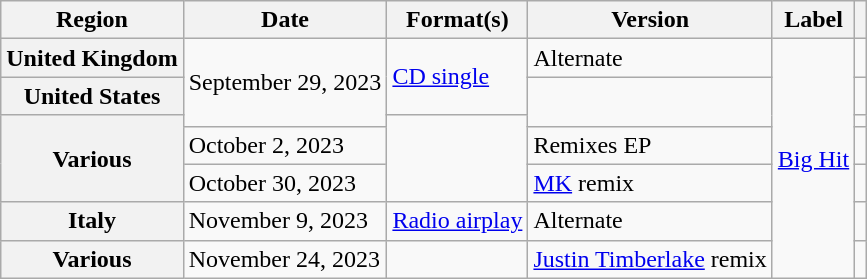<table class="wikitable plainrowheaders">
<tr>
<th scope="col">Region</th>
<th scope="col">Date</th>
<th scope="col">Format(s)</th>
<th scope="col">Version</th>
<th scope="col">Label</th>
<th scope="col"></th>
</tr>
<tr>
<th scope="row">United Kingdom</th>
<td rowspan="3">September 29, 2023</td>
<td rowspan="2"><a href='#'>CD single</a></td>
<td>Alternate</td>
<td rowspan="7"><a href='#'>Big Hit</a></td>
<td style="text-align:center"></td>
</tr>
<tr>
<th scope="row">United States</th>
<td rowspan="2"></td>
<td style="text-align:center"></td>
</tr>
<tr>
<th scope="row" rowspan="3">Various</th>
<td rowspan="3"></td>
<td style="text-align:center"></td>
</tr>
<tr>
<td>October 2, 2023</td>
<td>Remixes EP</td>
<td style="text-align:center"></td>
</tr>
<tr>
<td>October 30, 2023</td>
<td><a href='#'>MK</a> remix</td>
<td style="text-align:center"></td>
</tr>
<tr>
<th scope="row">Italy</th>
<td>November 9, 2023</td>
<td><a href='#'>Radio airplay</a></td>
<td>Alternate</td>
<td style="text-align:center"></td>
</tr>
<tr>
<th scope="row">Various</th>
<td>November 24, 2023</td>
<td></td>
<td><a href='#'>Justin Timberlake</a> remix</td>
<td style="text-align:center"></td>
</tr>
</table>
